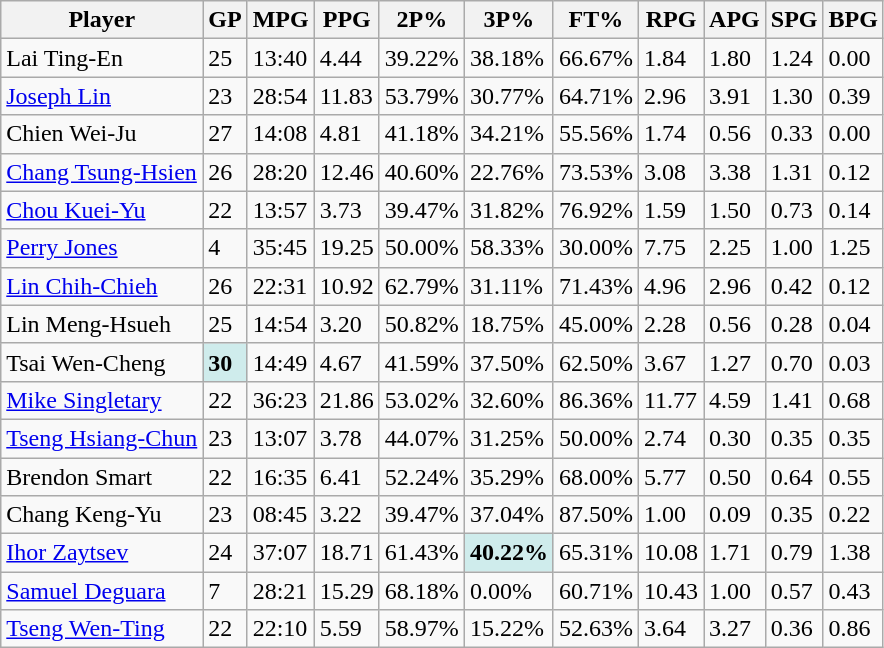<table class="wikitable">
<tr>
<th>Player</th>
<th>GP</th>
<th>MPG</th>
<th>PPG</th>
<th>2P%</th>
<th>3P%</th>
<th>FT%</th>
<th>RPG</th>
<th>APG</th>
<th>SPG</th>
<th>BPG</th>
</tr>
<tr>
<td>Lai Ting-En</td>
<td>25</td>
<td>13:40</td>
<td>4.44</td>
<td>39.22%</td>
<td>38.18%</td>
<td>66.67%</td>
<td>1.84</td>
<td>1.80</td>
<td>1.24</td>
<td>0.00</td>
</tr>
<tr>
<td><a href='#'>Joseph Lin</a></td>
<td>23</td>
<td>28:54</td>
<td>11.83</td>
<td>53.79%</td>
<td>30.77%</td>
<td>64.71%</td>
<td>2.96</td>
<td>3.91</td>
<td>1.30</td>
<td>0.39</td>
</tr>
<tr>
<td>Chien Wei-Ju</td>
<td>27</td>
<td>14:08</td>
<td>4.81</td>
<td>41.18%</td>
<td>34.21%</td>
<td>55.56%</td>
<td>1.74</td>
<td>0.56</td>
<td>0.33</td>
<td>0.00</td>
</tr>
<tr>
<td><a href='#'>Chang Tsung-Hsien</a></td>
<td>26</td>
<td>28:20</td>
<td>12.46</td>
<td>40.60%</td>
<td>22.76%</td>
<td>73.53%</td>
<td>3.08</td>
<td>3.38</td>
<td>1.31</td>
<td>0.12</td>
</tr>
<tr>
<td><a href='#'>Chou Kuei-Yu</a></td>
<td>22</td>
<td>13:57</td>
<td>3.73</td>
<td>39.47%</td>
<td>31.82%</td>
<td>76.92%</td>
<td>1.59</td>
<td>1.50</td>
<td>0.73</td>
<td>0.14</td>
</tr>
<tr>
<td><a href='#'>Perry Jones</a></td>
<td>4</td>
<td>35:45</td>
<td>19.25</td>
<td>50.00%</td>
<td>58.33%</td>
<td>30.00%</td>
<td>7.75</td>
<td>2.25</td>
<td>1.00</td>
<td>1.25</td>
</tr>
<tr>
<td><a href='#'>Lin Chih-Chieh</a></td>
<td>26</td>
<td>22:31</td>
<td>10.92</td>
<td>62.79%</td>
<td>31.11%</td>
<td>71.43%</td>
<td>4.96</td>
<td>2.96</td>
<td>0.42</td>
<td>0.12</td>
</tr>
<tr>
<td>Lin Meng-Hsueh</td>
<td>25</td>
<td>14:54</td>
<td>3.20</td>
<td>50.82%</td>
<td>18.75%</td>
<td>45.00%</td>
<td>2.28</td>
<td>0.56</td>
<td>0.28</td>
<td>0.04</td>
</tr>
<tr>
<td>Tsai Wen-Cheng</td>
<td style="background-color: #CFECEC"><strong>30</strong></td>
<td>14:49</td>
<td>4.67</td>
<td>41.59%</td>
<td>37.50%</td>
<td>62.50%</td>
<td>3.67</td>
<td>1.27</td>
<td>0.70</td>
<td>0.03</td>
</tr>
<tr>
<td><a href='#'>Mike Singletary</a></td>
<td>22</td>
<td>36:23</td>
<td>21.86</td>
<td>53.02%</td>
<td>32.60%</td>
<td>86.36%</td>
<td>11.77</td>
<td>4.59</td>
<td>1.41</td>
<td>0.68</td>
</tr>
<tr>
<td><a href='#'>Tseng Hsiang-Chun</a></td>
<td>23</td>
<td>13:07</td>
<td>3.78</td>
<td>44.07%</td>
<td>31.25%</td>
<td>50.00%</td>
<td>2.74</td>
<td>0.30</td>
<td>0.35</td>
<td>0.35</td>
</tr>
<tr>
<td>Brendon Smart</td>
<td>22</td>
<td>16:35</td>
<td>6.41</td>
<td>52.24%</td>
<td>35.29%</td>
<td>68.00%</td>
<td>5.77</td>
<td>0.50</td>
<td>0.64</td>
<td>0.55</td>
</tr>
<tr>
<td>Chang Keng-Yu</td>
<td>23</td>
<td>08:45</td>
<td>3.22</td>
<td>39.47%</td>
<td>37.04%</td>
<td>87.50%</td>
<td>1.00</td>
<td>0.09</td>
<td>0.35</td>
<td>0.22</td>
</tr>
<tr>
<td><a href='#'>Ihor Zaytsev</a></td>
<td>24</td>
<td>37:07</td>
<td>18.71</td>
<td>61.43%</td>
<td style="background-color:#CFECEC"><strong>40.22%</strong></td>
<td>65.31%</td>
<td>10.08</td>
<td>1.71</td>
<td>0.79</td>
<td>1.38</td>
</tr>
<tr>
<td><a href='#'>Samuel Deguara</a></td>
<td>7</td>
<td>28:21</td>
<td>15.29</td>
<td>68.18%</td>
<td>0.00%</td>
<td>60.71%</td>
<td>10.43</td>
<td>1.00</td>
<td>0.57</td>
<td>0.43</td>
</tr>
<tr>
<td><a href='#'>Tseng Wen-Ting</a></td>
<td>22</td>
<td>22:10</td>
<td>5.59</td>
<td>58.97%</td>
<td>15.22%</td>
<td>52.63%</td>
<td>3.64</td>
<td>3.27</td>
<td>0.36</td>
<td>0.86</td>
</tr>
</table>
